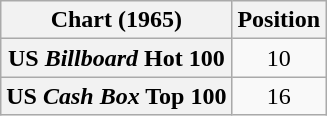<table class="wikitable plainrowheaders" style="text-align:center">
<tr>
<th>Chart (1965)</th>
<th>Position</th>
</tr>
<tr>
<th scope="row">US <em>Billboard</em> Hot 100</th>
<td>10</td>
</tr>
<tr>
<th scope="row">US <em>Cash Box</em> Top 100</th>
<td>16</td>
</tr>
</table>
